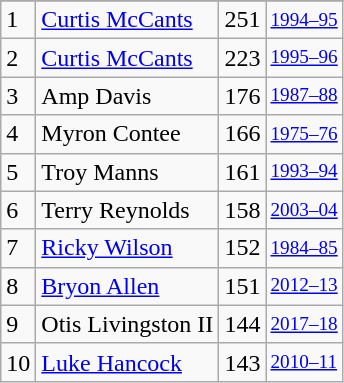<table class="wikitable">
<tr>
</tr>
<tr>
<td>1</td>
<td><a href='#'>Curtis McCants</a></td>
<td>251</td>
<td style="font-size:80%;"><a href='#'>1994–95</a></td>
</tr>
<tr>
<td>2</td>
<td><a href='#'>Curtis McCants</a></td>
<td>223</td>
<td style="font-size:80%;"><a href='#'>1995–96</a></td>
</tr>
<tr>
<td>3</td>
<td>Amp Davis</td>
<td>176</td>
<td style="font-size:80%;"><a href='#'>1987–88</a></td>
</tr>
<tr>
<td>4</td>
<td>Myron Contee</td>
<td>166</td>
<td style="font-size:80%;"><a href='#'>1975–76</a></td>
</tr>
<tr>
<td>5</td>
<td>Troy Manns</td>
<td>161</td>
<td style="font-size:80%;"><a href='#'>1993–94</a></td>
</tr>
<tr>
<td>6</td>
<td>Terry Reynolds</td>
<td>158</td>
<td style="font-size:80%;"><a href='#'>2003–04</a></td>
</tr>
<tr>
<td>7</td>
<td><a href='#'>Ricky Wilson</a></td>
<td>152</td>
<td style="font-size:80%;"><a href='#'>1984–85</a></td>
</tr>
<tr>
<td>8</td>
<td><a href='#'>Bryon Allen</a></td>
<td>151</td>
<td style="font-size:80%;"><a href='#'>2012–13</a></td>
</tr>
<tr>
<td>9</td>
<td>Otis Livingston II</td>
<td>144</td>
<td style="font-size:80%;"><a href='#'>2017–18</a></td>
</tr>
<tr>
<td>10</td>
<td><a href='#'>Luke Hancock</a></td>
<td>143</td>
<td style="font-size:80%;"><a href='#'>2010–11</a></td>
</tr>
</table>
